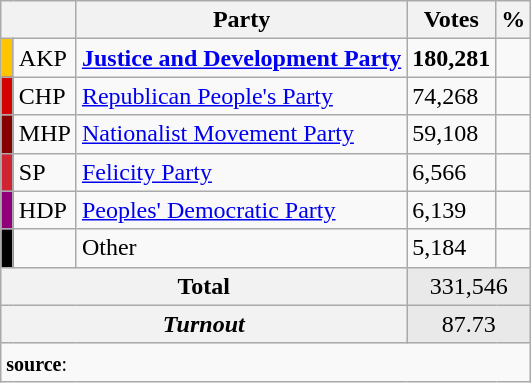<table class="wikitable">
<tr>
<th colspan="2" align="center"></th>
<th align="center">Party</th>
<th align="center">Votes</th>
<th align="center">%</th>
</tr>
<tr align="left">
<td bgcolor="#FDC400" width="1"></td>
<td>AKP</td>
<td><strong><a href='#'>Justice and Development Party</a></strong></td>
<td><strong>180,281</strong></td>
<td><strong></strong></td>
</tr>
<tr align="left">
<td bgcolor="#d50000" width="1"></td>
<td>CHP</td>
<td><a href='#'>Republican People's Party</a></td>
<td>74,268</td>
<td></td>
</tr>
<tr align="left">
<td bgcolor="#870000" width="1"></td>
<td>MHP</td>
<td><a href='#'>Nationalist Movement Party</a></td>
<td>59,108</td>
<td></td>
</tr>
<tr align="left">
<td bgcolor="#D02433" width="1"></td>
<td>SP</td>
<td><a href='#'>Felicity Party</a></td>
<td>6,566</td>
<td></td>
</tr>
<tr align="left">
<td bgcolor="#91007B" width="1"></td>
<td>HDP</td>
<td><a href='#'>Peoples' Democratic Party</a></td>
<td>6,139</td>
<td></td>
</tr>
<tr align="left">
<td bgcolor=" " width="1"></td>
<td></td>
<td>Other</td>
<td>5,184</td>
<td></td>
</tr>
<tr align="left" style="background-color:#E9E9E9">
<th colspan="3" align="center"><strong>Total</strong></th>
<td colspan="5" align="center">331,546</td>
</tr>
<tr align="left" style="background-color:#E9E9E9">
<th colspan="3" align="center"><em>Turnout</em></th>
<td colspan="5" align="center">87.73</td>
</tr>
<tr>
<td colspan="9" align="left"><small><strong>source</strong>: </small></td>
</tr>
</table>
